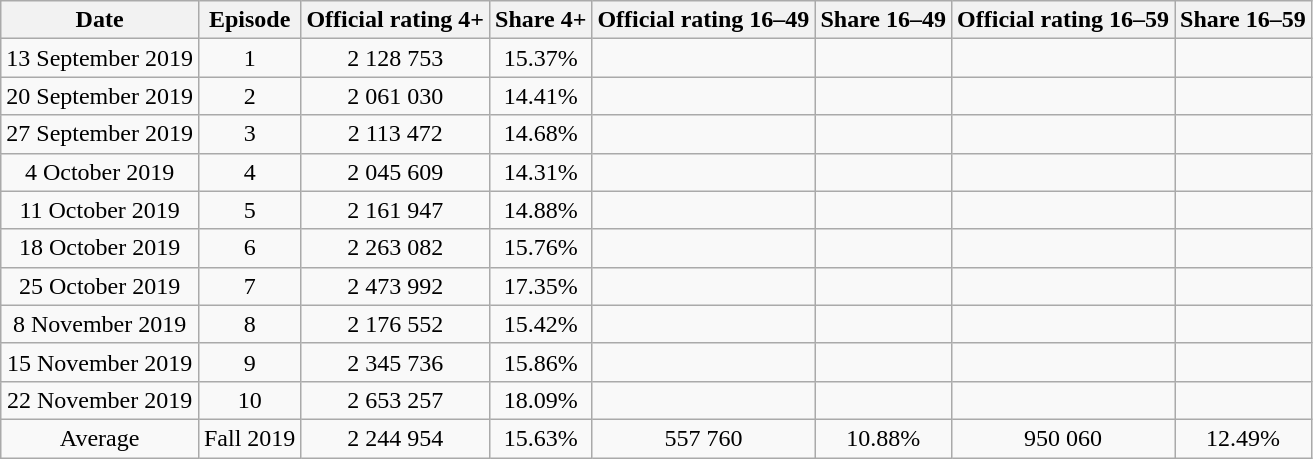<table class="wikitable" style="text-align:center;">
<tr>
<th>Date</th>
<th>Episode</th>
<th>Official rating 4+</th>
<th>Share 4+</th>
<th>Official rating 16–49</th>
<th>Share 16–49</th>
<th>Official rating 16–59</th>
<th>Share 16–59</th>
</tr>
<tr>
<td>13 September 2019</td>
<td>1</td>
<td>2 128 753</td>
<td>15.37%</td>
<td></td>
<td></td>
<td></td>
<td></td>
</tr>
<tr>
<td>20 September 2019</td>
<td>2</td>
<td>2 061 030</td>
<td>14.41%</td>
<td></td>
<td></td>
<td></td>
<td></td>
</tr>
<tr>
<td>27 September 2019</td>
<td>3</td>
<td>2 113 472</td>
<td>14.68%</td>
<td></td>
<td></td>
<td></td>
<td></td>
</tr>
<tr>
<td>4 October 2019</td>
<td>4</td>
<td>2 045 609</td>
<td>14.31%</td>
<td></td>
<td></td>
<td></td>
<td></td>
</tr>
<tr>
<td>11 October 2019</td>
<td>5</td>
<td>2 161 947</td>
<td>14.88%</td>
<td></td>
<td></td>
<td></td>
<td></td>
</tr>
<tr>
<td>18 October 2019</td>
<td>6</td>
<td>2 263 082</td>
<td>15.76%</td>
<td></td>
<td></td>
<td></td>
<td></td>
</tr>
<tr>
<td>25 October 2019</td>
<td>7</td>
<td>2 473 992</td>
<td>17.35%</td>
<td></td>
<td></td>
<td></td>
<td></td>
</tr>
<tr>
<td>8 November 2019</td>
<td>8</td>
<td>2 176 552</td>
<td>15.42%</td>
<td></td>
<td></td>
<td></td>
<td></td>
</tr>
<tr>
<td>15 November 2019</td>
<td>9</td>
<td>2 345 736</td>
<td>15.86%</td>
<td></td>
<td></td>
<td></td>
<td></td>
</tr>
<tr>
<td>22 November 2019</td>
<td>10</td>
<td>2 653 257</td>
<td>18.09%</td>
<td></td>
<td></td>
<td></td>
<td></td>
</tr>
<tr>
<td>Average</td>
<td>Fall 2019</td>
<td>2 244 954</td>
<td>15.63%</td>
<td>557 760</td>
<td>10.88%</td>
<td>950 060</td>
<td>12.49%</td>
</tr>
</table>
